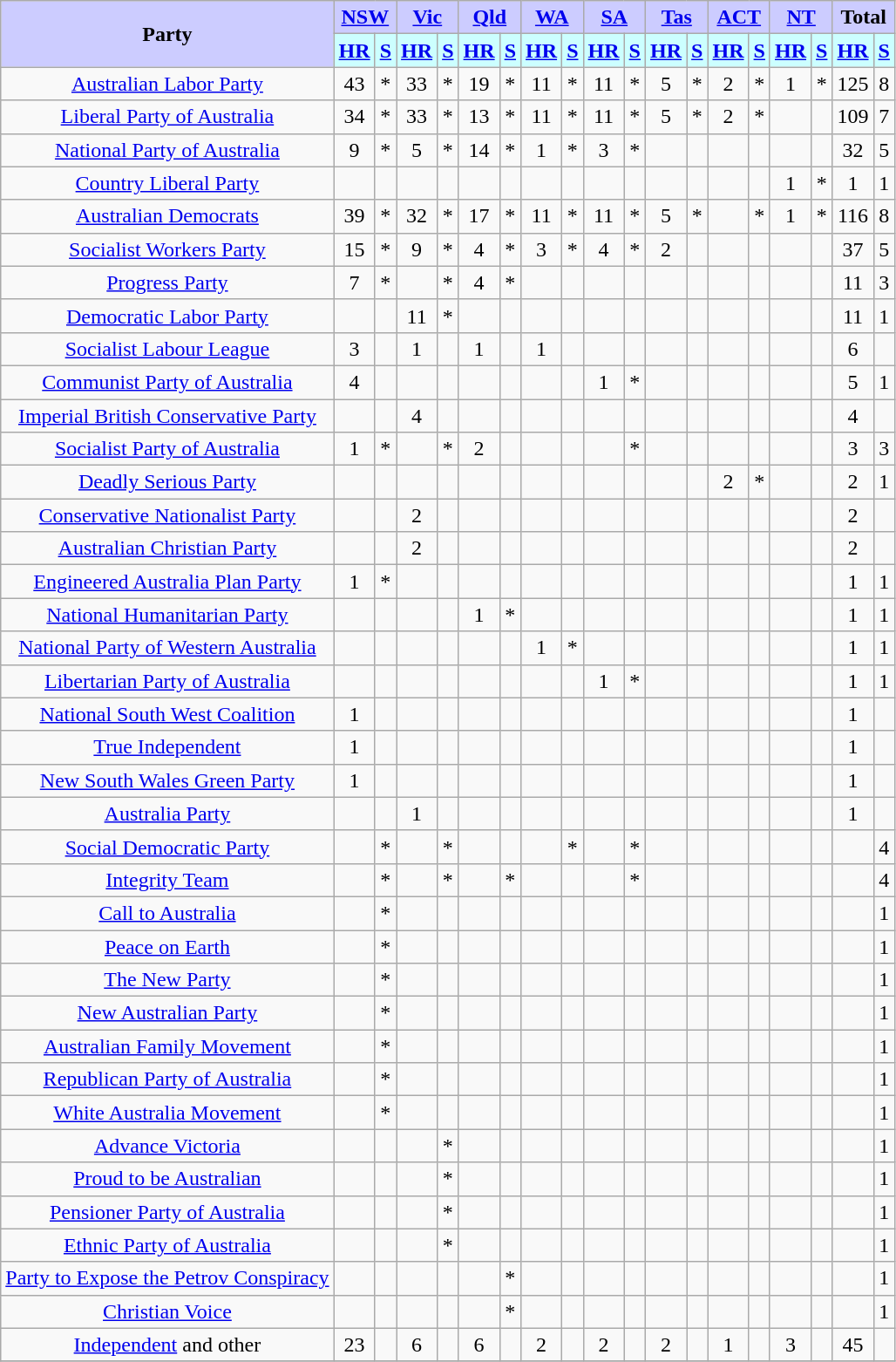<table class="wikitable" style="text-align:center">
<tr>
<th rowspan="2" style="background:#ccf;">Party</th>
<th colspan="2" style="background:#ccf;"><a href='#'>NSW</a></th>
<th colspan="2" style="background:#ccf;"><a href='#'>Vic</a></th>
<th colspan="2" style="background:#ccf;"><a href='#'>Qld</a></th>
<th colspan="2" style="background:#ccf;"><a href='#'>WA</a></th>
<th colspan="2" style="background:#ccf;"><a href='#'>SA</a></th>
<th colspan="2" style="background:#ccf;"><a href='#'>Tas</a></th>
<th colspan="2" style="background:#ccf;"><a href='#'>ACT</a></th>
<th colspan="2" style="background:#ccf;"><a href='#'>NT</a></th>
<th colspan="2" style="background:#ccf;">Total</th>
</tr>
<tr>
<th style="background:#ccffff;"><a href='#'>HR</a></th>
<th style="background:#ccffff;"><a href='#'>S</a></th>
<th style="background:#ccffff;"><a href='#'>HR</a></th>
<th style="background:#ccffff;"><a href='#'>S</a></th>
<th style="background:#ccffff;"><a href='#'>HR</a></th>
<th style="background:#ccffff;"><a href='#'>S</a></th>
<th style="background:#ccffff;"><a href='#'>HR</a></th>
<th style="background:#ccffff;"><a href='#'>S</a></th>
<th style="background:#ccffff;"><a href='#'>HR</a></th>
<th style="background:#ccffff;"><a href='#'>S</a></th>
<th style="background:#ccffff;"><a href='#'>HR</a></th>
<th style="background:#ccffff;"><a href='#'>S</a></th>
<th style="background:#ccffff;"><a href='#'>HR</a></th>
<th style="background:#ccffff;"><a href='#'>S</a></th>
<th style="background:#ccffff;"><a href='#'>HR</a></th>
<th style="background:#ccffff;"><a href='#'>S</a></th>
<th style="background:#ccffff;"><a href='#'>HR</a></th>
<th style="background:#ccffff;"><a href='#'>S</a></th>
</tr>
<tr>
<td style="font-size:100%;"><a href='#'>Australian Labor Party</a></td>
<td>43</td>
<td>*</td>
<td>33</td>
<td>*</td>
<td>19</td>
<td>*</td>
<td>11</td>
<td>*</td>
<td>11</td>
<td>*</td>
<td>5</td>
<td>*</td>
<td>2</td>
<td>*</td>
<td>1</td>
<td>*</td>
<td>125</td>
<td>8</td>
</tr>
<tr>
<td style="font-size:100%;"><a href='#'>Liberal Party of Australia</a></td>
<td>34</td>
<td>*</td>
<td>33</td>
<td>*</td>
<td>13</td>
<td>*</td>
<td>11</td>
<td>*</td>
<td>11</td>
<td>*</td>
<td>5</td>
<td>*</td>
<td>2</td>
<td>*</td>
<td></td>
<td></td>
<td>109</td>
<td>7</td>
</tr>
<tr>
<td style="font-size:100%;"><a href='#'>National Party of Australia</a></td>
<td>9</td>
<td>*</td>
<td>5</td>
<td>*</td>
<td>14</td>
<td>*</td>
<td>1</td>
<td>*</td>
<td>3</td>
<td>*</td>
<td></td>
<td></td>
<td></td>
<td></td>
<td></td>
<td></td>
<td>32</td>
<td>5</td>
</tr>
<tr>
<td style="font-size:100%;"><a href='#'>Country Liberal Party</a></td>
<td></td>
<td></td>
<td></td>
<td></td>
<td></td>
<td></td>
<td></td>
<td></td>
<td></td>
<td></td>
<td></td>
<td></td>
<td></td>
<td></td>
<td>1</td>
<td>*</td>
<td>1</td>
<td>1</td>
</tr>
<tr>
<td style="font-size:100%;"><a href='#'>Australian Democrats</a></td>
<td>39</td>
<td>*</td>
<td>32</td>
<td>*</td>
<td>17</td>
<td>*</td>
<td>11</td>
<td>*</td>
<td>11</td>
<td>*</td>
<td>5</td>
<td>*</td>
<td></td>
<td>*</td>
<td>1</td>
<td>*</td>
<td>116</td>
<td>8</td>
</tr>
<tr>
<td style="font-size:100%;"><a href='#'>Socialist Workers Party</a></td>
<td>15</td>
<td>*</td>
<td>9</td>
<td>*</td>
<td>4</td>
<td>*</td>
<td>3</td>
<td>*</td>
<td>4</td>
<td>*</td>
<td>2</td>
<td></td>
<td></td>
<td></td>
<td></td>
<td></td>
<td>37</td>
<td>5</td>
</tr>
<tr>
<td style="font-size:100%;"><a href='#'>Progress Party</a></td>
<td>7</td>
<td>*</td>
<td></td>
<td>*</td>
<td>4</td>
<td>*</td>
<td></td>
<td></td>
<td></td>
<td></td>
<td></td>
<td></td>
<td></td>
<td></td>
<td></td>
<td></td>
<td>11</td>
<td>3</td>
</tr>
<tr>
<td style="font-size:100%;"><a href='#'>Democratic Labor Party</a></td>
<td></td>
<td></td>
<td>11</td>
<td>*</td>
<td></td>
<td></td>
<td></td>
<td></td>
<td></td>
<td></td>
<td></td>
<td></td>
<td></td>
<td></td>
<td></td>
<td></td>
<td>11</td>
<td>1</td>
</tr>
<tr>
<td style="font-size:100%;"><a href='#'>Socialist Labour League</a></td>
<td>3</td>
<td></td>
<td>1</td>
<td></td>
<td>1</td>
<td></td>
<td>1</td>
<td></td>
<td></td>
<td></td>
<td></td>
<td></td>
<td></td>
<td></td>
<td></td>
<td></td>
<td>6</td>
<td></td>
</tr>
<tr>
<td style="font-size:100%;"><a href='#'>Communist Party of Australia</a></td>
<td>4</td>
<td></td>
<td></td>
<td></td>
<td></td>
<td></td>
<td></td>
<td></td>
<td>1</td>
<td>*</td>
<td></td>
<td></td>
<td></td>
<td></td>
<td></td>
<td></td>
<td>5</td>
<td>1</td>
</tr>
<tr>
<td style="font-size:100%;"><a href='#'>Imperial British Conservative Party</a></td>
<td></td>
<td></td>
<td>4</td>
<td></td>
<td></td>
<td></td>
<td></td>
<td></td>
<td></td>
<td></td>
<td></td>
<td></td>
<td></td>
<td></td>
<td></td>
<td></td>
<td>4</td>
<td></td>
</tr>
<tr>
<td style="font-size:100%;"><a href='#'>Socialist Party of Australia</a></td>
<td>1</td>
<td>*</td>
<td></td>
<td>*</td>
<td>2</td>
<td></td>
<td></td>
<td></td>
<td></td>
<td>*</td>
<td></td>
<td></td>
<td></td>
<td></td>
<td></td>
<td></td>
<td>3</td>
<td>3</td>
</tr>
<tr>
<td style="font-size:100%;"><a href='#'>Deadly Serious Party</a></td>
<td></td>
<td></td>
<td></td>
<td></td>
<td></td>
<td></td>
<td></td>
<td></td>
<td></td>
<td></td>
<td></td>
<td></td>
<td>2</td>
<td>*</td>
<td></td>
<td></td>
<td>2</td>
<td>1</td>
</tr>
<tr>
<td style="font-size:100%;"><a href='#'>Conservative Nationalist Party</a></td>
<td></td>
<td></td>
<td>2</td>
<td></td>
<td></td>
<td></td>
<td></td>
<td></td>
<td></td>
<td></td>
<td></td>
<td></td>
<td></td>
<td></td>
<td></td>
<td></td>
<td>2</td>
<td></td>
</tr>
<tr>
<td style="font-size:100%;"><a href='#'>Australian Christian Party</a></td>
<td></td>
<td></td>
<td>2</td>
<td></td>
<td></td>
<td></td>
<td></td>
<td></td>
<td></td>
<td></td>
<td></td>
<td></td>
<td></td>
<td></td>
<td></td>
<td></td>
<td>2</td>
<td></td>
</tr>
<tr>
<td style="font-size:100%;"><a href='#'>Engineered Australia Plan Party</a></td>
<td>1</td>
<td>*</td>
<td></td>
<td></td>
<td></td>
<td></td>
<td></td>
<td></td>
<td></td>
<td></td>
<td></td>
<td></td>
<td></td>
<td></td>
<td></td>
<td></td>
<td>1</td>
<td>1</td>
</tr>
<tr>
<td style="font-size:100%;"><a href='#'>National Humanitarian Party</a></td>
<td></td>
<td></td>
<td></td>
<td></td>
<td>1</td>
<td>*</td>
<td></td>
<td></td>
<td></td>
<td></td>
<td></td>
<td></td>
<td></td>
<td></td>
<td></td>
<td></td>
<td>1</td>
<td>1</td>
</tr>
<tr>
<td style="font-size:100%;"><a href='#'>National Party of Western Australia</a></td>
<td></td>
<td></td>
<td></td>
<td></td>
<td></td>
<td></td>
<td>1</td>
<td>*</td>
<td></td>
<td></td>
<td></td>
<td></td>
<td></td>
<td></td>
<td></td>
<td></td>
<td>1</td>
<td>1</td>
</tr>
<tr>
<td style="font-size:100%;"><a href='#'>Libertarian Party of Australia</a></td>
<td></td>
<td></td>
<td></td>
<td></td>
<td></td>
<td></td>
<td></td>
<td></td>
<td>1</td>
<td>*</td>
<td></td>
<td></td>
<td></td>
<td></td>
<td></td>
<td></td>
<td>1</td>
<td>1</td>
</tr>
<tr>
<td style="font-size:100%;"><a href='#'>National South West Coalition</a></td>
<td>1</td>
<td></td>
<td></td>
<td></td>
<td></td>
<td></td>
<td></td>
<td></td>
<td></td>
<td></td>
<td></td>
<td></td>
<td></td>
<td></td>
<td></td>
<td></td>
<td>1</td>
<td></td>
</tr>
<tr>
<td style="font-size:100%;"><a href='#'>True Independent</a></td>
<td>1</td>
<td></td>
<td></td>
<td></td>
<td></td>
<td></td>
<td></td>
<td></td>
<td></td>
<td></td>
<td></td>
<td></td>
<td></td>
<td></td>
<td></td>
<td></td>
<td>1</td>
<td></td>
</tr>
<tr>
<td style="font-size:100%;"><a href='#'>New South Wales Green Party</a></td>
<td>1</td>
<td></td>
<td></td>
<td></td>
<td></td>
<td></td>
<td></td>
<td></td>
<td></td>
<td></td>
<td></td>
<td></td>
<td></td>
<td></td>
<td></td>
<td></td>
<td>1</td>
<td></td>
</tr>
<tr>
<td style="font-size:100%;"><a href='#'>Australia Party</a></td>
<td></td>
<td></td>
<td>1</td>
<td></td>
<td></td>
<td></td>
<td></td>
<td></td>
<td></td>
<td></td>
<td></td>
<td></td>
<td></td>
<td></td>
<td></td>
<td></td>
<td>1</td>
<td></td>
</tr>
<tr>
<td style="font-size:100%;"><a href='#'>Social Democratic Party</a></td>
<td></td>
<td>*</td>
<td></td>
<td>*</td>
<td></td>
<td></td>
<td></td>
<td>*</td>
<td></td>
<td>*</td>
<td></td>
<td></td>
<td></td>
<td></td>
<td></td>
<td></td>
<td></td>
<td>4</td>
</tr>
<tr>
<td style="font-size:100%;"><a href='#'>Integrity Team</a></td>
<td></td>
<td>*</td>
<td></td>
<td>*</td>
<td></td>
<td>*</td>
<td></td>
<td></td>
<td></td>
<td>*</td>
<td></td>
<td></td>
<td></td>
<td></td>
<td></td>
<td></td>
<td></td>
<td>4</td>
</tr>
<tr>
<td style="font-size:100%;"><a href='#'>Call to Australia</a></td>
<td></td>
<td>*</td>
<td></td>
<td></td>
<td></td>
<td></td>
<td></td>
<td></td>
<td></td>
<td></td>
<td></td>
<td></td>
<td></td>
<td></td>
<td></td>
<td></td>
<td></td>
<td>1</td>
</tr>
<tr>
<td style="font-size:100%;"><a href='#'>Peace on Earth</a></td>
<td></td>
<td>*</td>
<td></td>
<td></td>
<td></td>
<td></td>
<td></td>
<td></td>
<td></td>
<td></td>
<td></td>
<td></td>
<td></td>
<td></td>
<td></td>
<td></td>
<td></td>
<td>1</td>
</tr>
<tr>
<td style="font-size:100%;"><a href='#'>The New Party</a></td>
<td></td>
<td>*</td>
<td></td>
<td></td>
<td></td>
<td></td>
<td></td>
<td></td>
<td></td>
<td></td>
<td></td>
<td></td>
<td></td>
<td></td>
<td></td>
<td></td>
<td></td>
<td>1</td>
</tr>
<tr>
<td style="font-size:100%;"><a href='#'>New Australian Party</a></td>
<td></td>
<td>*</td>
<td></td>
<td></td>
<td></td>
<td></td>
<td></td>
<td></td>
<td></td>
<td></td>
<td></td>
<td></td>
<td></td>
<td></td>
<td></td>
<td></td>
<td></td>
<td>1</td>
</tr>
<tr>
<td style="font-size:100%;"><a href='#'>Australian Family Movement</a></td>
<td></td>
<td>*</td>
<td></td>
<td></td>
<td></td>
<td></td>
<td></td>
<td></td>
<td></td>
<td></td>
<td></td>
<td></td>
<td></td>
<td></td>
<td></td>
<td></td>
<td></td>
<td>1</td>
</tr>
<tr>
<td style="font-size:100%;"><a href='#'>Republican Party of Australia</a></td>
<td></td>
<td>*</td>
<td></td>
<td></td>
<td></td>
<td></td>
<td></td>
<td></td>
<td></td>
<td></td>
<td></td>
<td></td>
<td></td>
<td></td>
<td></td>
<td></td>
<td></td>
<td>1</td>
</tr>
<tr>
<td style="font-size:100%;"><a href='#'>White Australia Movement</a></td>
<td></td>
<td>*</td>
<td></td>
<td></td>
<td></td>
<td></td>
<td></td>
<td></td>
<td></td>
<td></td>
<td></td>
<td></td>
<td></td>
<td></td>
<td></td>
<td></td>
<td></td>
<td>1</td>
</tr>
<tr>
<td style="font-size:100%;"><a href='#'>Advance Victoria</a></td>
<td></td>
<td></td>
<td></td>
<td>*</td>
<td></td>
<td></td>
<td></td>
<td></td>
<td></td>
<td></td>
<td></td>
<td></td>
<td></td>
<td></td>
<td></td>
<td></td>
<td></td>
<td>1</td>
</tr>
<tr>
<td style="font-size:100%;"><a href='#'>Proud to be Australian</a></td>
<td></td>
<td></td>
<td></td>
<td>*</td>
<td></td>
<td></td>
<td></td>
<td></td>
<td></td>
<td></td>
<td></td>
<td></td>
<td></td>
<td></td>
<td></td>
<td></td>
<td></td>
<td>1</td>
</tr>
<tr>
<td style="font-size:100%;"><a href='#'>Pensioner Party of Australia</a></td>
<td></td>
<td></td>
<td></td>
<td>*</td>
<td></td>
<td></td>
<td></td>
<td></td>
<td></td>
<td></td>
<td></td>
<td></td>
<td></td>
<td></td>
<td></td>
<td></td>
<td></td>
<td>1</td>
</tr>
<tr>
<td style="font-size:100%;"><a href='#'>Ethnic Party of Australia</a></td>
<td></td>
<td></td>
<td></td>
<td>*</td>
<td></td>
<td></td>
<td></td>
<td></td>
<td></td>
<td></td>
<td></td>
<td></td>
<td></td>
<td></td>
<td></td>
<td></td>
<td></td>
<td>1</td>
</tr>
<tr>
<td style="font-size:100%;"><a href='#'>Party to Expose the Petrov Conspiracy</a></td>
<td></td>
<td></td>
<td></td>
<td></td>
<td></td>
<td>*</td>
<td></td>
<td></td>
<td></td>
<td></td>
<td></td>
<td></td>
<td></td>
<td></td>
<td></td>
<td></td>
<td></td>
<td>1</td>
</tr>
<tr>
<td style="font-size:100%;"><a href='#'>Christian Voice</a></td>
<td></td>
<td></td>
<td></td>
<td></td>
<td></td>
<td>*</td>
<td></td>
<td></td>
<td></td>
<td></td>
<td></td>
<td></td>
<td></td>
<td></td>
<td></td>
<td></td>
<td></td>
<td>1</td>
</tr>
<tr>
<td style="font-size:100%;"><a href='#'>Independent</a> and other</td>
<td>23</td>
<td></td>
<td>6</td>
<td></td>
<td>6</td>
<td></td>
<td>2</td>
<td></td>
<td>2</td>
<td></td>
<td>2</td>
<td></td>
<td>1</td>
<td></td>
<td>3</td>
<td></td>
<td>45</td>
<td></td>
</tr>
<tr>
</tr>
</table>
